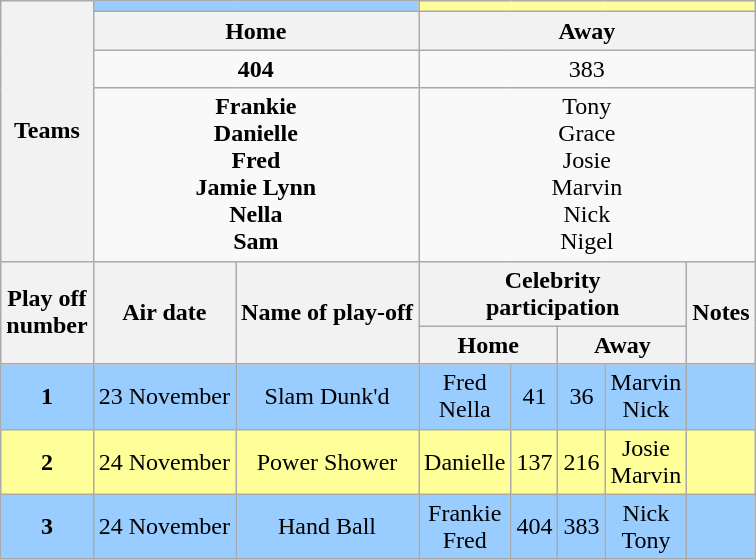<table class=wikitable style="text-align:center">
<tr>
<th scope="col" rowspan="4">Teams</th>
<td scope="col" colspan="2" style="background:#99CCFF"></td>
<td scope="col" colspan="5" style="background:#FFFF99"></td>
</tr>
<tr>
<th scope="col" colspan="2">Home</th>
<th scope="col" colspan="5">Away</th>
</tr>
<tr>
<td colspan="2"><strong>404</strong></td>
<td colspan="5">383</td>
</tr>
<tr>
<td colspan="2"><strong>Frankie<br>Danielle<br>Fred<br>Jamie Lynn<br>Nella<br>Sam</strong></td>
<td colspan="5">Tony<br>Grace<br>Josie<br>Marvin<br>Nick<br>Nigel</td>
</tr>
<tr>
<th scope="col" rowspan="2">Play off<br>number</th>
<th scope="col" rowspan="2">Air date</th>
<th scope="col" rowspan="2">Name of play-off</th>
<th scope="col" colspan="4">Celebrity<br>participation</th>
<th scope="col" rowspan="2">Notes</th>
</tr>
<tr>
<th scope="col" colspan="2">Home</th>
<th scope="col" colspan="2">Away</th>
</tr>
<tr style="background:#99CCFF">
<td><strong>1</strong></td>
<td>23 November</td>
<td>Slam Dunk'd</td>
<td>Fred<br>Nella</td>
<td>41</td>
<td>36</td>
<td>Marvin<br>Nick</td>
<td></td>
</tr>
<tr style="background:#FFFF99">
<td><strong>2</strong></td>
<td>24 November</td>
<td>Power Shower</td>
<td>Danielle<br></td>
<td>137</td>
<td>216</td>
<td>Josie<br>Marvin</td>
<td></td>
</tr>
<tr style="background:#99CCFF">
<td><strong>3</strong></td>
<td>24 November</td>
<td>Hand Ball</td>
<td>Frankie<br>Fred</td>
<td>404</td>
<td>383</td>
<td>Nick<br>Tony</td>
<td></td>
</tr>
</table>
